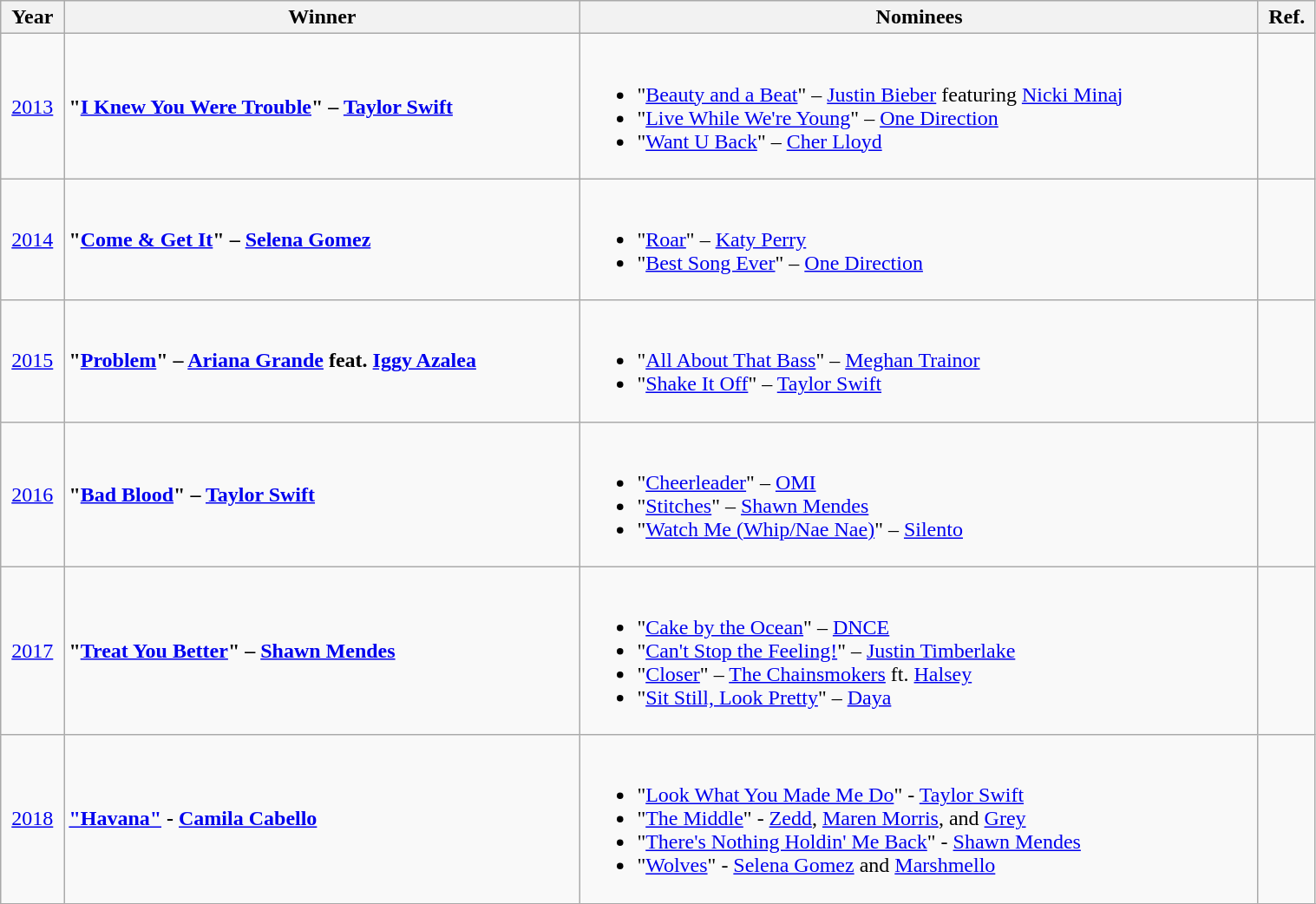<table class="wikitable" width=80%>
<tr>
<th>Year</th>
<th>Winner</th>
<th>Nominees</th>
<th>Ref.</th>
</tr>
<tr>
<td align="center"><a href='#'>2013</a></td>
<td><strong>"<a href='#'>I Knew You Were Trouble</a>" – <a href='#'>Taylor Swift</a></strong></td>
<td><br><ul><li>"<a href='#'>Beauty and a Beat</a>" – <a href='#'>Justin Bieber</a> featuring <a href='#'>Nicki Minaj</a></li><li>"<a href='#'>Live While We're Young</a>" – <a href='#'>One Direction</a></li><li>"<a href='#'>Want U Back</a>" – <a href='#'>Cher Lloyd</a></li></ul></td>
<td align="center"></td>
</tr>
<tr>
<td align="center"><a href='#'>2014</a></td>
<td><strong>"<a href='#'>Come & Get It</a>" – <a href='#'>Selena Gomez</a></strong></td>
<td><br><ul><li>"<a href='#'>Roar</a>" – <a href='#'>Katy Perry</a></li><li>"<a href='#'>Best Song Ever</a>" – <a href='#'>One Direction</a></li></ul></td>
<td align="center"></td>
</tr>
<tr>
<td align="center"><a href='#'>2015</a></td>
<td><strong>"<a href='#'>Problem</a>" – <a href='#'>Ariana Grande</a> feat. <a href='#'>Iggy Azalea</a></strong></td>
<td><br><ul><li>"<a href='#'>All About That Bass</a>" – <a href='#'>Meghan Trainor</a></li><li>"<a href='#'>Shake It Off</a>" – <a href='#'>Taylor Swift</a></li></ul></td>
<td align="center"></td>
</tr>
<tr>
<td align="center"><a href='#'>2016</a></td>
<td><strong>"<a href='#'>Bad Blood</a>" – <a href='#'>Taylor Swift</a></strong></td>
<td><br><ul><li>"<a href='#'>Cheerleader</a>" – <a href='#'>OMI</a></li><li>"<a href='#'>Stitches</a>" – <a href='#'>Shawn Mendes</a></li><li>"<a href='#'>Watch Me (Whip/Nae Nae)</a>" – <a href='#'>Silento</a></li></ul></td>
<td align="center"></td>
</tr>
<tr>
<td align="center"><a href='#'>2017</a></td>
<td><strong>"<a href='#'>Treat You Better</a>" – <a href='#'>Shawn Mendes</a></strong></td>
<td><br><ul><li>"<a href='#'>Cake by the Ocean</a>" – <a href='#'>DNCE</a></li><li>"<a href='#'>Can't Stop the Feeling!</a>" – <a href='#'>Justin Timberlake</a></li><li>"<a href='#'>Closer</a>" – <a href='#'>The Chainsmokers</a> ft. <a href='#'>Halsey</a></li><li>"<a href='#'>Sit Still, Look Pretty</a>" – <a href='#'>Daya</a></li></ul></td>
<td></td>
</tr>
<tr>
<td align="center"><a href='#'>2018</a></td>
<td><strong><a href='#'>"Havana"</a> - <a href='#'>Camila Cabello</a></strong></td>
<td><br><ul><li>"<a href='#'>Look What You Made Me Do</a>" - <a href='#'>Taylor Swift</a></li><li>"<a href='#'>The Middle</a>" - <a href='#'>Zedd</a>, <a href='#'>Maren Morris</a>, and <a href='#'>Grey</a></li><li>"<a href='#'>There's Nothing Holdin' Me Back</a>" - <a href='#'>Shawn Mendes</a></li><li>"<a href='#'>Wolves</a>" - <a href='#'>Selena Gomez</a> and <a href='#'>Marshmello</a></li></ul></td>
<td></td>
</tr>
<tr>
</tr>
</table>
